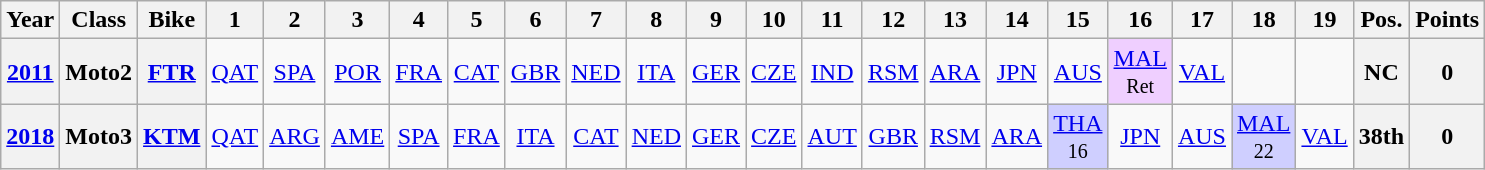<table class="wikitable" style="text-align:center">
<tr>
<th>Year</th>
<th>Class</th>
<th>Bike</th>
<th>1</th>
<th>2</th>
<th>3</th>
<th>4</th>
<th>5</th>
<th>6</th>
<th>7</th>
<th>8</th>
<th>9</th>
<th>10</th>
<th>11</th>
<th>12</th>
<th>13</th>
<th>14</th>
<th>15</th>
<th>16</th>
<th>17</th>
<th>18</th>
<th>19</th>
<th>Pos.</th>
<th>Points</th>
</tr>
<tr>
<th><a href='#'>2011</a></th>
<th>Moto2</th>
<th><a href='#'>FTR</a></th>
<td><a href='#'>QAT</a></td>
<td><a href='#'>SPA</a></td>
<td><a href='#'>POR</a></td>
<td><a href='#'>FRA</a></td>
<td><a href='#'>CAT</a></td>
<td><a href='#'>GBR</a></td>
<td><a href='#'>NED</a></td>
<td><a href='#'>ITA</a></td>
<td><a href='#'>GER</a></td>
<td><a href='#'>CZE</a></td>
<td><a href='#'>IND</a></td>
<td><a href='#'>RSM</a></td>
<td><a href='#'>ARA</a></td>
<td><a href='#'>JPN</a></td>
<td><a href='#'>AUS</a></td>
<td style="background:#efcfff;"><a href='#'>MAL</a><br><small>Ret</small></td>
<td><a href='#'>VAL</a></td>
<td></td>
<td></td>
<th>NC</th>
<th>0</th>
</tr>
<tr>
<th><a href='#'>2018</a></th>
<th>Moto3</th>
<th><a href='#'>KTM</a></th>
<td><a href='#'>QAT</a></td>
<td><a href='#'>ARG</a></td>
<td><a href='#'>AME</a></td>
<td><a href='#'>SPA</a></td>
<td><a href='#'>FRA</a></td>
<td><a href='#'>ITA</a></td>
<td><a href='#'>CAT</a></td>
<td><a href='#'>NED</a></td>
<td><a href='#'>GER</a></td>
<td><a href='#'>CZE</a></td>
<td><a href='#'>AUT</a></td>
<td><a href='#'>GBR</a></td>
<td><a href='#'>RSM</a></td>
<td><a href='#'>ARA</a></td>
<td style="background:#CFCFFF;"><a href='#'>THA</a><br><small>16</small></td>
<td><a href='#'>JPN</a><br></td>
<td><a href='#'>AUS</a><br></td>
<td style="background:#CFCFFF;"><a href='#'>MAL</a><br><small>22</small></td>
<td><a href='#'>VAL</a><br></td>
<th>38th</th>
<th>0</th>
</tr>
</table>
